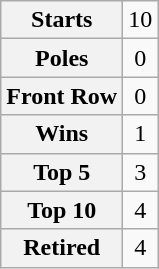<table class="wikitable" style="text-align:center">
<tr>
<th>Starts</th>
<td>10</td>
</tr>
<tr>
<th>Poles</th>
<td>0</td>
</tr>
<tr>
<th>Front Row</th>
<td>0</td>
</tr>
<tr>
<th>Wins</th>
<td>1</td>
</tr>
<tr>
<th>Top 5</th>
<td>3</td>
</tr>
<tr>
<th>Top 10</th>
<td>4</td>
</tr>
<tr>
<th>Retired</th>
<td>4</td>
</tr>
</table>
